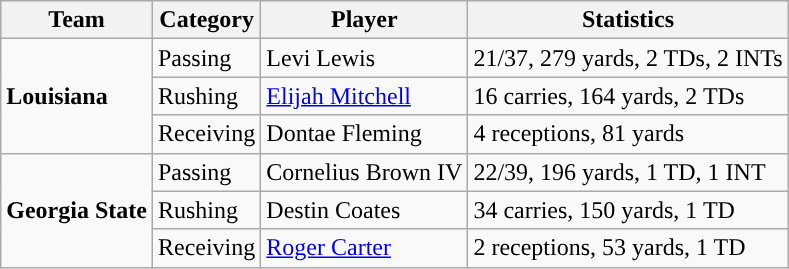<table class="wikitable" style="float: left;">
<tr>
<th>Team</th>
<th>Category</th>
<th>Player</th>
<th>Statistics</th>
</tr>
<tr>
<td rowspan=3><strong>Louisiana</strong></td>
<td>Passing</td>
<td>Levi Lewis</td>
<td>21/37, 279 yards, 2 TDs, 2 INTs</td>
</tr>
<tr>
<td>Rushing</td>
<td><a href='#'>Elijah Mitchell</a></td>
<td>16 carries, 164 yards, 2 TDs</td>
</tr>
<tr>
<td>Receiving</td>
<td>Dontae Fleming</td>
<td>4 receptions, 81 yards</td>
</tr>
<tr>
<td rowspan=3><strong>Georgia State</strong></td>
<td>Passing</td>
<td>Cornelius Brown IV</td>
<td>22/39, 196 yards, 1 TD, 1 INT</td>
</tr>
<tr>
<td>Rushing</td>
<td>Destin Coates</td>
<td>34 carries, 150 yards, 1 TD</td>
</tr>
<tr>
<td>Receiving</td>
<td><a href='#'>Roger Carter</a></td>
<td>2 receptions, 53 yards, 1 TD</td>
</tr>
</table>
